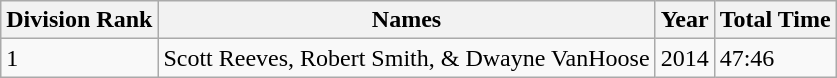<table class="wikitable sortable">
<tr>
<th>Division Rank</th>
<th>Names</th>
<th>Year</th>
<th>Total Time</th>
</tr>
<tr>
<td>1</td>
<td>Scott Reeves, Robert Smith, & Dwayne VanHoose</td>
<td>2014</td>
<td>47:46</td>
</tr>
</table>
